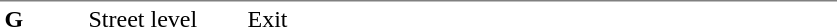<table table border=0 cellspacing=0 cellpadding=3>
<tr>
<td style="border-top:solid 1px gray;" width=50 valign=top><strong>G</strong></td>
<td style="border-top:solid 1px gray;" width=100 valign=top>Street level</td>
<td style="border-top:solid 1px gray;" width=390 valign=top>Exit</td>
</tr>
</table>
